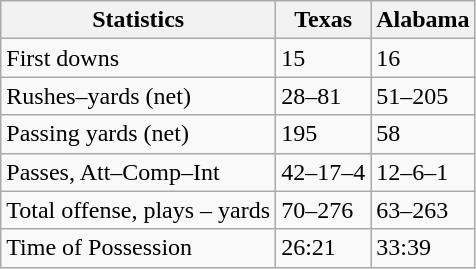<table class="wikitable">
<tr>
<th>Statistics</th>
<th>Texas</th>
<th>Alabama</th>
</tr>
<tr>
<td>First downs</td>
<td>15</td>
<td>16</td>
</tr>
<tr>
<td>Rushes–yards (net)</td>
<td>28–81</td>
<td>51–205</td>
</tr>
<tr>
<td>Passing yards (net)</td>
<td>195</td>
<td>58</td>
</tr>
<tr>
<td>Passes, Att–Comp–Int</td>
<td>42–17–4</td>
<td>12–6–1</td>
</tr>
<tr>
<td>Total offense, plays – yards</td>
<td>70–276</td>
<td>63–263</td>
</tr>
<tr>
<td>Time of Possession</td>
<td>26:21</td>
<td>33:39</td>
</tr>
</table>
